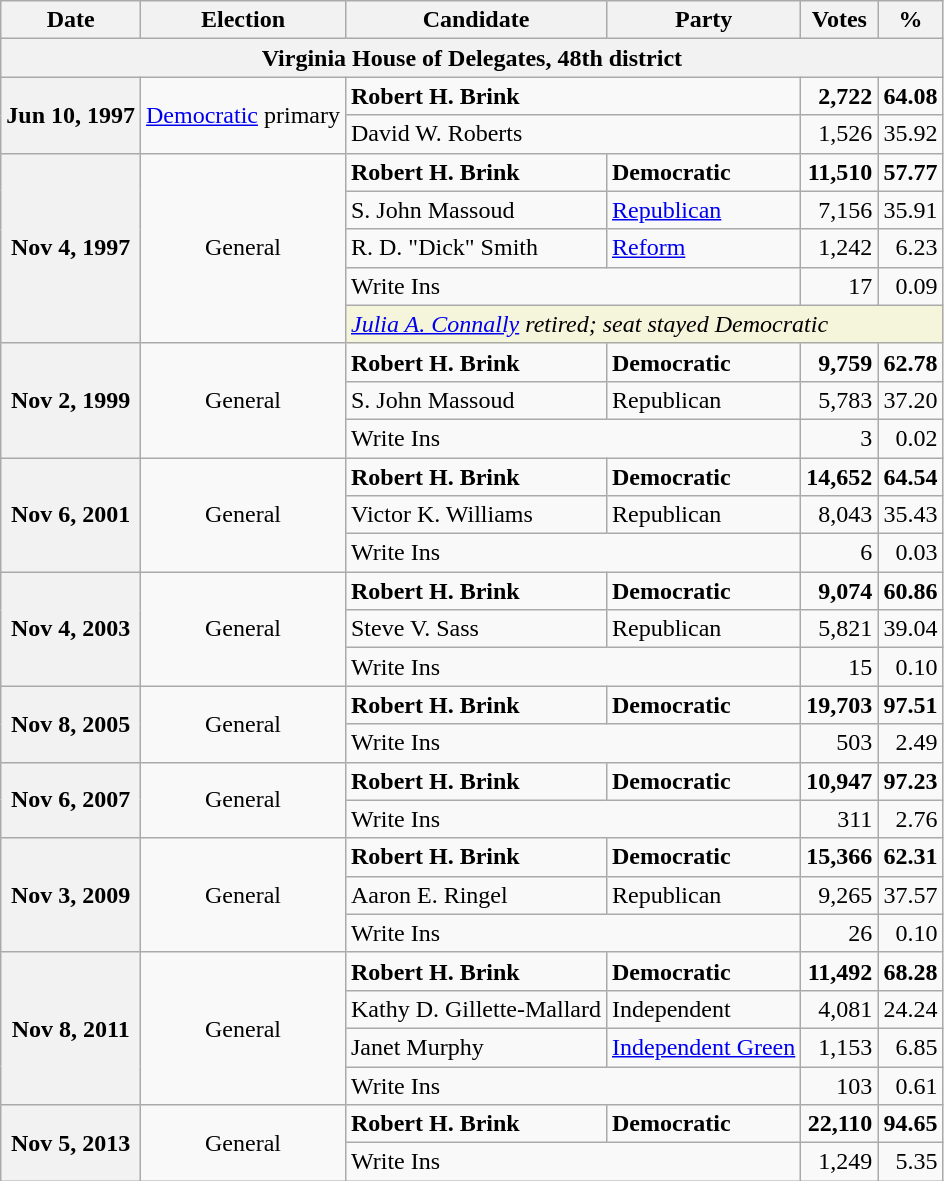<table class="wikitable">
<tr>
<th>Date</th>
<th>Election</th>
<th>Candidate</th>
<th>Party</th>
<th>Votes</th>
<th>%</th>
</tr>
<tr>
<th colspan="6">Virginia House of Delegates, 48th district</th>
</tr>
<tr>
<th rowspan="2">Jun 10, 1997</th>
<td rowspan="2" align="center" ><a href='#'>Democratic</a> primary</td>
<td colspan="2"><strong>Robert H. Brink</strong></td>
<td align="right"><strong>2,722</strong></td>
<td align="right"><strong>64.08</strong></td>
</tr>
<tr>
<td colspan="2">David W. Roberts</td>
<td align="right">1,526</td>
<td align="right">35.92</td>
</tr>
<tr>
<th rowspan="5">Nov 4, 1997</th>
<td rowspan="5" align="center">General</td>
<td><strong>Robert H. Brink</strong></td>
<td><strong>Democratic</strong></td>
<td align="right"><strong>11,510</strong></td>
<td align="right"><strong>57.77</strong></td>
</tr>
<tr>
<td>S. John Massoud</td>
<td><a href='#'>Republican</a></td>
<td align="right">7,156</td>
<td align="right">35.91</td>
</tr>
<tr>
<td>R. D. "Dick" Smith</td>
<td><a href='#'>Reform</a></td>
<td align="right">1,242</td>
<td align="right">6.23</td>
</tr>
<tr>
<td colspan="2">Write Ins</td>
<td align="right">17</td>
<td align="right">0.09</td>
</tr>
<tr>
<td colspan="4" style="background:Beige"><em><a href='#'>Julia A. Connally</a> retired; seat stayed Democratic</em></td>
</tr>
<tr>
<th rowspan="3">Nov 2, 1999</th>
<td rowspan="3" align="center">General</td>
<td><strong>Robert H. Brink</strong></td>
<td><strong>Democratic</strong></td>
<td align="right"><strong>9,759</strong></td>
<td align="right"><strong>62.78</strong></td>
</tr>
<tr>
<td>S. John Massoud</td>
<td>Republican</td>
<td align="right">5,783</td>
<td align="right">37.20</td>
</tr>
<tr>
<td colspan="2">Write Ins</td>
<td align="right">3</td>
<td align="right">0.02</td>
</tr>
<tr>
<th rowspan="3">Nov 6, 2001</th>
<td rowspan="3" align="center">General</td>
<td><strong>Robert H. Brink</strong></td>
<td><strong>Democratic</strong></td>
<td align="right"><strong>14,652</strong></td>
<td align="right"><strong>64.54</strong></td>
</tr>
<tr>
<td>Victor K. Williams</td>
<td>Republican</td>
<td align="right">8,043</td>
<td align="right">35.43</td>
</tr>
<tr>
<td colspan="2">Write Ins</td>
<td align="right">6</td>
<td align="right">0.03</td>
</tr>
<tr>
<th rowspan="3">Nov 4, 2003</th>
<td rowspan="3" align="center">General</td>
<td><strong>Robert H. Brink</strong></td>
<td><strong>Democratic</strong></td>
<td align="right"><strong>9,074</strong></td>
<td align="right"><strong>60.86</strong></td>
</tr>
<tr>
<td>Steve V. Sass</td>
<td>Republican</td>
<td align="right">5,821</td>
<td align="right">39.04</td>
</tr>
<tr>
<td colspan="2">Write Ins</td>
<td align="right">15</td>
<td align="right">0.10</td>
</tr>
<tr>
<th rowspan="2">Nov 8, 2005</th>
<td rowspan="2" align="center">General</td>
<td><strong>Robert H. Brink</strong></td>
<td><strong>Democratic</strong></td>
<td align="right"><strong>19,703</strong></td>
<td align="right"><strong>97.51</strong></td>
</tr>
<tr>
<td colspan="2">Write Ins</td>
<td align="right">503</td>
<td align="right">2.49</td>
</tr>
<tr>
<th rowspan="2">Nov 6, 2007</th>
<td rowspan="2" align="center">General</td>
<td><strong>Robert H. Brink</strong></td>
<td><strong>Democratic</strong></td>
<td align="right"><strong>10,947</strong></td>
<td align="right"><strong>97.23</strong></td>
</tr>
<tr>
<td colspan="2">Write Ins</td>
<td align="right">311</td>
<td align="right">2.76</td>
</tr>
<tr>
<th rowspan="3">Nov 3, 2009</th>
<td rowspan="3" align="center">General</td>
<td><strong>Robert H. Brink</strong></td>
<td><strong>Democratic</strong></td>
<td align="right"><strong>15,366</strong></td>
<td align="right"><strong>62.31</strong></td>
</tr>
<tr>
<td>Aaron E. Ringel</td>
<td>Republican</td>
<td align="right">9,265</td>
<td align="right">37.57</td>
</tr>
<tr>
<td colspan="2">Write Ins</td>
<td align="right">26</td>
<td align="right">0.10</td>
</tr>
<tr>
<th rowspan="4">Nov 8, 2011</th>
<td rowspan="4" align="center">General</td>
<td><strong>Robert H. Brink</strong></td>
<td><strong>Democratic</strong></td>
<td align="right"><strong>11,492</strong></td>
<td align="right"><strong>68.28</strong></td>
</tr>
<tr>
<td>Kathy D. Gillette-Mallard</td>
<td>Independent</td>
<td align="right">4,081</td>
<td align="right">24.24</td>
</tr>
<tr>
<td>Janet Murphy</td>
<td><a href='#'>Independent Green</a></td>
<td align="right">1,153</td>
<td align="right">6.85</td>
</tr>
<tr>
<td colspan="2">Write Ins</td>
<td align="right">103</td>
<td align="right">0.61</td>
</tr>
<tr>
<th rowspan="2">Nov 5, 2013</th>
<td rowspan="2" align="center">General</td>
<td><strong>Robert H. Brink</strong></td>
<td><strong>Democratic</strong></td>
<td align="right"><strong>22,110</strong></td>
<td align="right"><strong>94.65</strong></td>
</tr>
<tr>
<td colspan="2">Write Ins</td>
<td align="right">1,249</td>
<td align="right">5.35</td>
</tr>
</table>
